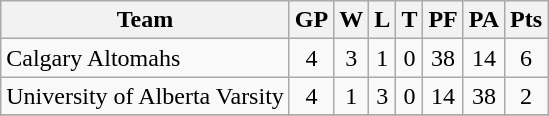<table class="wikitable">
<tr>
<th>Team</th>
<th>GP</th>
<th>W</th>
<th>L</th>
<th>T</th>
<th>PF</th>
<th>PA</th>
<th>Pts</th>
</tr>
<tr align="center">
<td align="left">Calgary Altomahs</td>
<td>4</td>
<td>3</td>
<td>1</td>
<td>0</td>
<td>38</td>
<td>14</td>
<td>6</td>
</tr>
<tr align="center">
<td align="left">University of Alberta Varsity</td>
<td>4</td>
<td>1</td>
<td>3</td>
<td>0</td>
<td>14</td>
<td>38</td>
<td>2</td>
</tr>
<tr align="center">
</tr>
</table>
